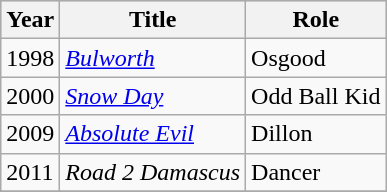<table class="wikitable sortable plainrowheaders">
<tr style="background:#ccc; text-align:center;">
<th scope="col">Year</th>
<th scope="col">Title</th>
<th scope="col">Role</th>
</tr>
<tr>
<td>1998</td>
<td><em><a href='#'>Bulworth</a></em></td>
<td>Osgood</td>
</tr>
<tr>
<td>2000</td>
<td><em><a href='#'>Snow Day</a></em></td>
<td>Odd Ball Kid</td>
</tr>
<tr>
<td>2009</td>
<td><em><a href='#'>Absolute Evil</a></em></td>
<td>Dillon</td>
</tr>
<tr>
<td>2011</td>
<td><em>Road 2 Damascus</em></td>
<td>Dancer</td>
</tr>
<tr>
</tr>
</table>
